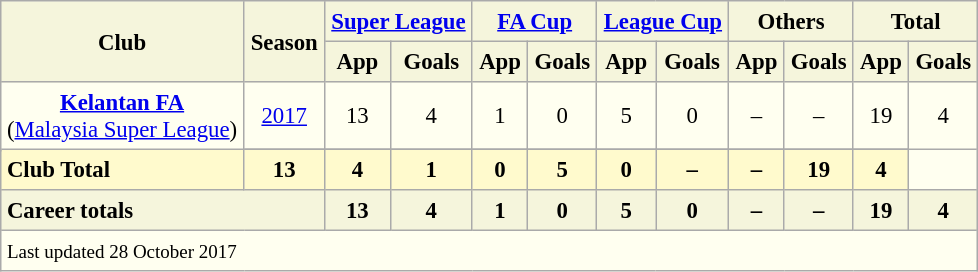<table border=1 align=center cellpadding=4 cellspacing=2 style="background: ivory; font-size: 95%; border: 1px #aaaaaa solid; border-collapse: collapse; clear:center">
<tr style="background:beige">
<th rowspan="2">Club</th>
<th rowspan="2">Season</th>
<th colspan="2"><a href='#'>Super League</a></th>
<th colspan="2"><a href='#'>FA Cup</a></th>
<th colspan="2"><a href='#'>League Cup</a></th>
<th colspan="2">Others</th>
<th colspan="2">Total</th>
</tr>
<tr style="background:beige">
<th>App</th>
<th>Goals</th>
<th>App</th>
<th>Goals</th>
<th>App</th>
<th>Goals</th>
<th>App</th>
<th>Goals</th>
<th>App</th>
<th>Goals</th>
</tr>
<tr>
<td rowspan="2" align=center valign=center><strong><a href='#'>Kelantan FA</a></strong><br>(<a href='#'>Malaysia Super League</a>)</td>
<td align="center"><a href='#'>2017</a></td>
<td align="center">13</td>
<td align="center">4</td>
<td align="center">1</td>
<td align="center">0</td>
<td align="center">5</td>
<td align="center">0</td>
<td align="center">–</td>
<td align="center">–</td>
<td align="center">19</td>
<td align="center">4</td>
</tr>
<tr>
</tr>
<tr style="background:lemonchiffon">
<th colspan="1" align="left">Club Total</th>
<th>13</th>
<th>4</th>
<th>1</th>
<th>0</th>
<th>5</th>
<th>0</th>
<th>–</th>
<th>–</th>
<th>19</th>
<th>4</th>
</tr>
<tr>
<th style="background:beige" colspan="2" align="left">Career totals</th>
<th align=center style="background:beige">13</th>
<th align=center style="background:beige">4</th>
<th align=center style="background:beige">1</th>
<th align=center style="background:beige">0</th>
<th align=center style="background:beige">5</th>
<th align=center style="background:beige">0</th>
<th align=center style="background:beige">–</th>
<th align=center style="background:beige">–</th>
<th align=center style="background:beige">19</th>
<th align=center style="background:beige">4</th>
</tr>
<tr>
<td colspan="12"><small>Last updated 28 October 2017</small></td>
</tr>
</table>
